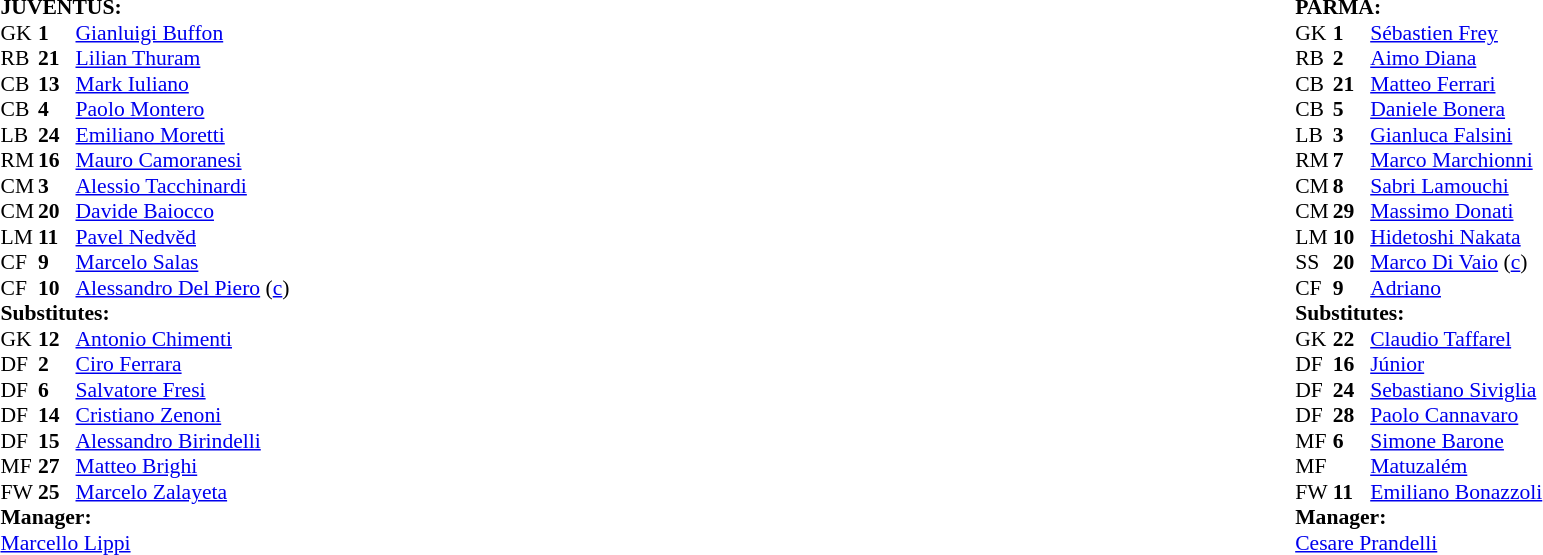<table width="100%">
<tr>
<td valign="top" width="50%"><br><table style="font-size: 90%" cellspacing="0" cellpadding="0">
<tr>
<td colspan="4"><strong>JUVENTUS:</strong></td>
</tr>
<tr>
<th width="25"></th>
<th width="25"></th>
</tr>
<tr>
<td>GK</td>
<td><strong>1</strong></td>
<td> <a href='#'>Gianluigi Buffon</a></td>
</tr>
<tr>
<td>RB</td>
<td><strong>21</strong></td>
<td> <a href='#'>Lilian Thuram</a></td>
</tr>
<tr>
<td>CB</td>
<td><strong>13</strong></td>
<td> <a href='#'>Mark Iuliano</a></td>
<td></td>
</tr>
<tr>
<td>CB</td>
<td><strong>4</strong></td>
<td> <a href='#'>Paolo Montero</a></td>
</tr>
<tr>
<td>LB</td>
<td><strong>24</strong></td>
<td> <a href='#'>Emiliano Moretti</a></td>
<td></td>
<td></td>
</tr>
<tr>
<td>RM</td>
<td><strong>16</strong></td>
<td> <a href='#'>Mauro Camoranesi</a></td>
<td></td>
<td></td>
</tr>
<tr>
<td>CM</td>
<td><strong>3</strong></td>
<td> <a href='#'>Alessio Tacchinardi</a></td>
</tr>
<tr>
<td>CM</td>
<td><strong>20</strong></td>
<td> <a href='#'>Davide Baiocco</a></td>
</tr>
<tr>
<td>LM</td>
<td><strong>11</strong></td>
<td> <a href='#'>Pavel Nedvěd</a></td>
</tr>
<tr>
<td>CF</td>
<td><strong>9</strong></td>
<td> <a href='#'>Marcelo Salas</a></td>
<td></td>
<td></td>
</tr>
<tr>
<td>CF</td>
<td><strong>10</strong></td>
<td> <a href='#'>Alessandro Del Piero</a> (<a href='#'>c</a>)</td>
</tr>
<tr>
<td colspan=4><strong>Substitutes:</strong></td>
</tr>
<tr>
<td>GK</td>
<td><strong>12</strong></td>
<td> <a href='#'>Antonio Chimenti</a></td>
</tr>
<tr>
<td>DF</td>
<td><strong>2</strong></td>
<td> <a href='#'>Ciro Ferrara</a></td>
</tr>
<tr>
<td>DF</td>
<td><strong>6</strong></td>
<td> <a href='#'>Salvatore Fresi</a></td>
</tr>
<tr>
<td>DF</td>
<td><strong>14</strong></td>
<td>  <a href='#'>Cristiano Zenoni</a></td>
</tr>
<tr>
<td>DF</td>
<td><strong>15</strong></td>
<td>  <a href='#'>Alessandro Birindelli</a></td>
<td></td>
<td></td>
</tr>
<tr>
<td>MF</td>
<td><strong>27</strong></td>
<td>  <a href='#'>Matteo Brighi</a></td>
<td></td>
<td></td>
</tr>
<tr>
<td>FW</td>
<td><strong>25</strong></td>
<td>  <a href='#'>Marcelo Zalayeta</a></td>
<td></td>
<td></td>
</tr>
<tr>
<td colspan=4><strong>Manager:</strong></td>
</tr>
<tr>
<td colspan="4"> <a href='#'>Marcello Lippi</a></td>
</tr>
</table>
</td>
<td valign="top"></td>
<td valign="top" width="50%"><br><table style="font-size: 90%" cellspacing="0" cellpadding="0" align=center>
<tr>
<td colspan="4"><strong>PARMA:</strong></td>
</tr>
<tr>
<th width="25"></th>
<th width="25"></th>
</tr>
<tr>
<td>GK</td>
<td><strong>1</strong></td>
<td> <a href='#'>Sébastien Frey</a></td>
</tr>
<tr>
<td>RB</td>
<td><strong>2</strong></td>
<td> <a href='#'>Aimo Diana</a></td>
<td></td>
</tr>
<tr>
<td>CB</td>
<td><strong>21</strong></td>
<td> <a href='#'>Matteo Ferrari</a></td>
</tr>
<tr>
<td>CB</td>
<td><strong>5</strong></td>
<td> <a href='#'>Daniele Bonera</a></td>
<td></td>
</tr>
<tr>
<td>LB</td>
<td><strong>3</strong></td>
<td> <a href='#'>Gianluca Falsini</a></td>
</tr>
<tr>
<td>RM</td>
<td><strong>7</strong></td>
<td> <a href='#'>Marco Marchionni</a></td>
</tr>
<tr>
<td>CM</td>
<td><strong>8</strong></td>
<td> <a href='#'>Sabri Lamouchi</a></td>
</tr>
<tr>
<td>CM</td>
<td><strong>29</strong></td>
<td> <a href='#'>Massimo Donati</a></td>
<td></td>
<td></td>
</tr>
<tr>
<td>LM</td>
<td><strong>10</strong></td>
<td> <a href='#'>Hidetoshi Nakata</a></td>
</tr>
<tr>
<td>SS</td>
<td><strong>20</strong></td>
<td> <a href='#'>Marco Di Vaio</a> (<a href='#'>c</a>)</td>
</tr>
<tr>
<td>CF</td>
<td><strong>9</strong></td>
<td> <a href='#'>Adriano</a></td>
<td></td>
<td></td>
</tr>
<tr>
<td colspan=4><strong>Substitutes:</strong></td>
</tr>
<tr>
<td>GK</td>
<td><strong>22</strong></td>
<td> <a href='#'>Claudio Taffarel</a></td>
</tr>
<tr>
<td>DF</td>
<td><strong>16</strong></td>
<td> <a href='#'>Júnior</a></td>
</tr>
<tr>
<td>DF</td>
<td><strong>24</strong></td>
<td> <a href='#'>Sebastiano Siviglia</a></td>
</tr>
<tr>
<td>DF</td>
<td><strong>28</strong></td>
<td> <a href='#'>Paolo Cannavaro</a></td>
</tr>
<tr>
<td>MF</td>
<td><strong>6</strong></td>
<td> <a href='#'>Simone Barone</a></td>
<td></td>
<td></td>
</tr>
<tr>
<td>MF</td>
<td><strong> </strong></td>
<td> <a href='#'>Matuzalém</a></td>
</tr>
<tr>
<td>FW</td>
<td><strong>11</strong></td>
<td> <a href='#'>Emiliano Bonazzoli</a></td>
<td></td>
<td></td>
</tr>
<tr>
<td colspan=4><strong>Manager:</strong></td>
</tr>
<tr>
<td colspan="4"> <a href='#'>Cesare Prandelli</a></td>
</tr>
<tr>
</tr>
</table>
</td>
</tr>
</table>
